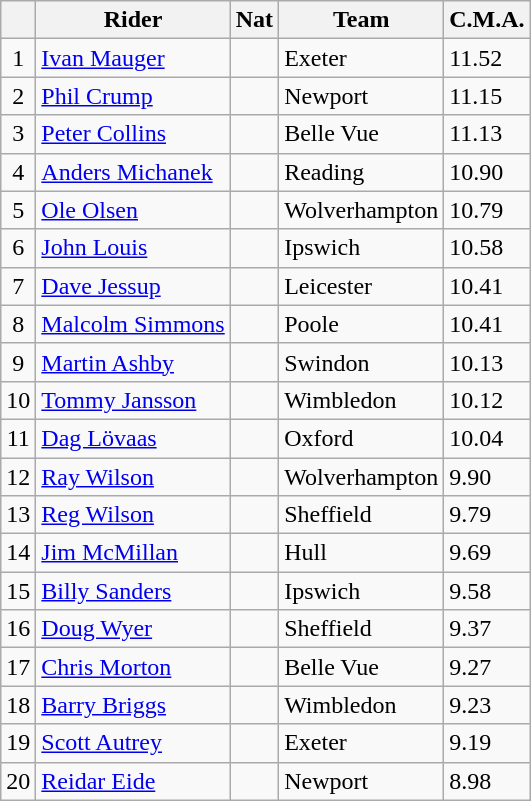<table class=wikitable>
<tr>
<th></th>
<th>Rider</th>
<th>Nat</th>
<th>Team</th>
<th>C.M.A.</th>
</tr>
<tr>
<td align="center">1</td>
<td><a href='#'>Ivan Mauger</a></td>
<td></td>
<td>Exeter</td>
<td>11.52</td>
</tr>
<tr>
<td align="center">2</td>
<td><a href='#'>Phil Crump</a></td>
<td></td>
<td>Newport</td>
<td>11.15</td>
</tr>
<tr>
<td align="center">3</td>
<td><a href='#'>Peter Collins</a></td>
<td></td>
<td>Belle Vue</td>
<td>11.13</td>
</tr>
<tr>
<td align="center">4</td>
<td><a href='#'>Anders Michanek</a></td>
<td></td>
<td>Reading</td>
<td>10.90</td>
</tr>
<tr>
<td align="center">5</td>
<td><a href='#'>Ole Olsen</a></td>
<td></td>
<td>Wolverhampton</td>
<td>10.79</td>
</tr>
<tr>
<td align="center">6</td>
<td><a href='#'>John Louis</a></td>
<td></td>
<td>Ipswich</td>
<td>10.58</td>
</tr>
<tr>
<td align="center">7</td>
<td><a href='#'>Dave Jessup</a></td>
<td></td>
<td>Leicester</td>
<td>10.41</td>
</tr>
<tr>
<td align="center">8</td>
<td><a href='#'>Malcolm Simmons</a></td>
<td></td>
<td>Poole</td>
<td>10.41</td>
</tr>
<tr>
<td align="center">9</td>
<td><a href='#'>Martin Ashby</a></td>
<td></td>
<td>Swindon</td>
<td>10.13</td>
</tr>
<tr>
<td align="center">10</td>
<td><a href='#'>Tommy Jansson</a></td>
<td></td>
<td>Wimbledon</td>
<td>10.12</td>
</tr>
<tr>
<td align="center">11</td>
<td><a href='#'>Dag Lövaas</a></td>
<td></td>
<td>Oxford</td>
<td>10.04</td>
</tr>
<tr>
<td align="center">12</td>
<td><a href='#'>Ray Wilson</a></td>
<td></td>
<td>Wolverhampton</td>
<td>9.90</td>
</tr>
<tr>
<td align="center">13</td>
<td><a href='#'>Reg Wilson</a></td>
<td></td>
<td>Sheffield</td>
<td>9.79</td>
</tr>
<tr>
<td align="center">14</td>
<td><a href='#'>Jim McMillan</a></td>
<td></td>
<td>Hull</td>
<td>9.69</td>
</tr>
<tr>
<td align="center">15</td>
<td><a href='#'>Billy Sanders</a></td>
<td></td>
<td>Ipswich</td>
<td>9.58</td>
</tr>
<tr>
<td align="center">16</td>
<td><a href='#'>Doug Wyer</a></td>
<td></td>
<td>Sheffield</td>
<td>9.37</td>
</tr>
<tr>
<td align="center">17</td>
<td><a href='#'>Chris Morton</a></td>
<td></td>
<td>Belle Vue</td>
<td>9.27</td>
</tr>
<tr>
<td align="center">18</td>
<td><a href='#'>Barry Briggs</a></td>
<td></td>
<td>Wimbledon</td>
<td>9.23</td>
</tr>
<tr>
<td align="center">19</td>
<td><a href='#'>Scott Autrey</a></td>
<td></td>
<td>Exeter</td>
<td>9.19</td>
</tr>
<tr>
<td align="center">20</td>
<td><a href='#'>Reidar Eide</a></td>
<td></td>
<td>Newport</td>
<td>8.98</td>
</tr>
</table>
